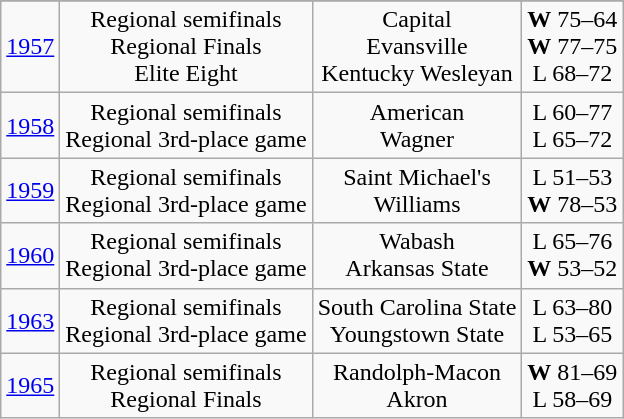<table class="wikitable" style="text-align:center">
<tr>
</tr>
<tr>
</tr>
<tr align="center">
<td><a href='#'>1957</a></td>
<td>Regional semifinals<br>Regional Finals<br>Elite Eight</td>
<td>Capital<br>Evansville<br>Kentucky Wesleyan</td>
<td><strong>W</strong> 75–64<br><strong>W</strong> 77–75<br>L 68–72</td>
</tr>
<tr align="center">
<td><a href='#'>1958</a></td>
<td>Regional semifinals<br>Regional 3rd-place game</td>
<td>American<br>Wagner</td>
<td>L 60–77<br>L 65–72</td>
</tr>
<tr align="center">
<td><a href='#'>1959</a></td>
<td>Regional semifinals<br>Regional 3rd-place game</td>
<td>Saint Michael's<br>Williams</td>
<td>L 51–53<br><strong>W</strong> 78–53</td>
</tr>
<tr align="center">
<td><a href='#'>1960</a></td>
<td>Regional semifinals<br>Regional 3rd-place game</td>
<td>Wabash<br>Arkansas State</td>
<td>L 65–76<br><strong>W</strong> 53–52</td>
</tr>
<tr align="center">
<td><a href='#'>1963</a></td>
<td>Regional semifinals<br>Regional 3rd-place game</td>
<td>South Carolina State<br>Youngstown State</td>
<td>L 63–80<br>L 53–65</td>
</tr>
<tr align="center">
<td><a href='#'>1965</a></td>
<td>Regional semifinals<br>Regional Finals</td>
<td>Randolph-Macon<br>Akron</td>
<td><strong>W</strong> 81–69<br>L 58–69</td>
</tr>
</table>
